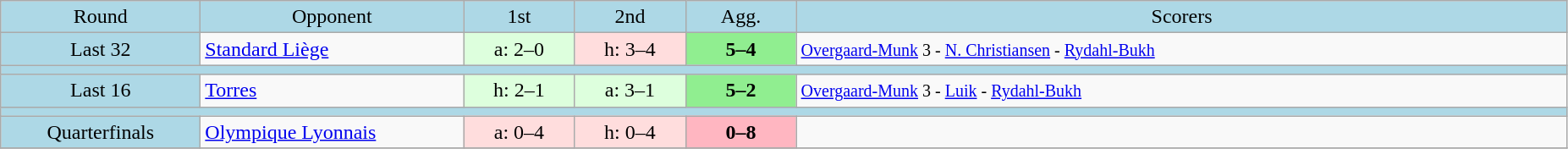<table class="wikitable" style="text-align:center">
<tr bgcolor=lightblue>
<td width=150px>Round</td>
<td width=200px>Opponent</td>
<td width=80px>1st</td>
<td width=80px>2nd</td>
<td width=80px>Agg.</td>
<td width=600px>Scorers</td>
</tr>
<tr>
<td bgcolor=lightblue>Last 32</td>
<td align=left> <a href='#'>Standard Liège</a></td>
<td bgcolor="#ddffdd">a: 2–0</td>
<td bgcolor="#ffdddd">h: 3–4</td>
<td bgcolor=lightgreen><strong>5–4</strong></td>
<td align=left><small><a href='#'>Overgaard-Munk</a> 3 - <a href='#'>N. Christiansen</a> - <a href='#'>Rydahl-Bukh</a></small></td>
</tr>
<tr bgcolor=lightblue>
<td colspan=6></td>
</tr>
<tr>
<td bgcolor=lightblue>Last 16</td>
<td align=left> <a href='#'>Torres</a></td>
<td bgcolor="#ddffdd">h: 2–1</td>
<td bgcolor="#ddffdd">a: 3–1</td>
<td bgcolor=lightgreen><strong>5–2</strong></td>
<td align=left><small><a href='#'>Overgaard-Munk</a> 3 - <a href='#'>Luik</a> - <a href='#'>Rydahl-Bukh</a></small></td>
</tr>
<tr bgcolor=lightblue>
<td colspan=6></td>
</tr>
<tr>
<td bgcolor=lightblue>Quarterfinals</td>
<td align=left> <a href='#'>Olympique Lyonnais</a></td>
<td bgcolor="#ffdddd">a: 0–4</td>
<td bgcolor="#ffdddd">h: 0–4</td>
<td bgcolor=lightpink><strong>0–8</strong></td>
<td align=left></td>
</tr>
<tr>
</tr>
</table>
